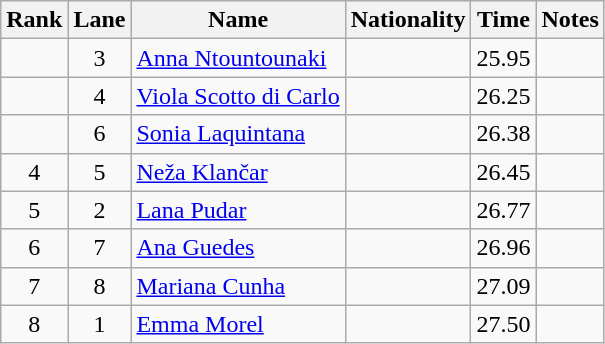<table class="wikitable sortable" style="text-align:center">
<tr>
<th>Rank</th>
<th>Lane</th>
<th>Name</th>
<th>Nationality</th>
<th>Time</th>
<th>Notes</th>
</tr>
<tr>
<td></td>
<td>3</td>
<td align=left><a href='#'>Anna Ntountounaki</a></td>
<td align=left></td>
<td>25.95</td>
<td></td>
</tr>
<tr>
<td></td>
<td>4</td>
<td align=left><a href='#'>Viola Scotto di Carlo</a></td>
<td align=left></td>
<td>26.25</td>
<td></td>
</tr>
<tr>
<td></td>
<td>6</td>
<td align=left><a href='#'>Sonia Laquintana</a></td>
<td align=left></td>
<td>26.38</td>
<td></td>
</tr>
<tr>
<td>4</td>
<td>5</td>
<td align=left><a href='#'>Neža Klančar</a></td>
<td align=left></td>
<td>26.45</td>
<td></td>
</tr>
<tr>
<td>5</td>
<td>2</td>
<td align=left><a href='#'>Lana Pudar</a></td>
<td align=left></td>
<td>26.77</td>
<td></td>
</tr>
<tr>
<td>6</td>
<td>7</td>
<td align=left><a href='#'>Ana Guedes</a></td>
<td align=left></td>
<td>26.96</td>
<td></td>
</tr>
<tr>
<td>7</td>
<td>8</td>
<td align=left><a href='#'>Mariana Cunha</a></td>
<td align=left></td>
<td>27.09</td>
<td></td>
</tr>
<tr>
<td>8</td>
<td>1</td>
<td align=left><a href='#'>Emma Morel</a></td>
<td align=left></td>
<td>27.50</td>
<td></td>
</tr>
</table>
